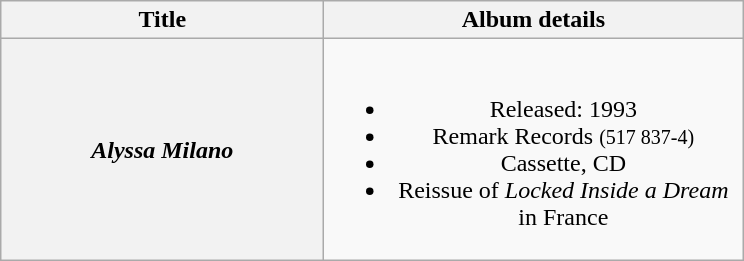<table class="wikitable plainrowheaders" style="text-align:center;" border="1">
<tr>
<th scope="col" style="width:13em;">Title</th>
<th scope="col" style="width:17em;">Album details</th>
</tr>
<tr>
<th scope="row"><em>Alyssa Milano</em></th>
<td><br><ul><li>Released: 1993</li><li>Remark Records <small>(517 837-4)</small></li><li>Cassette, CD</li><li>Reissue of <em>Locked Inside a Dream</em> in France</li></ul></td>
</tr>
</table>
